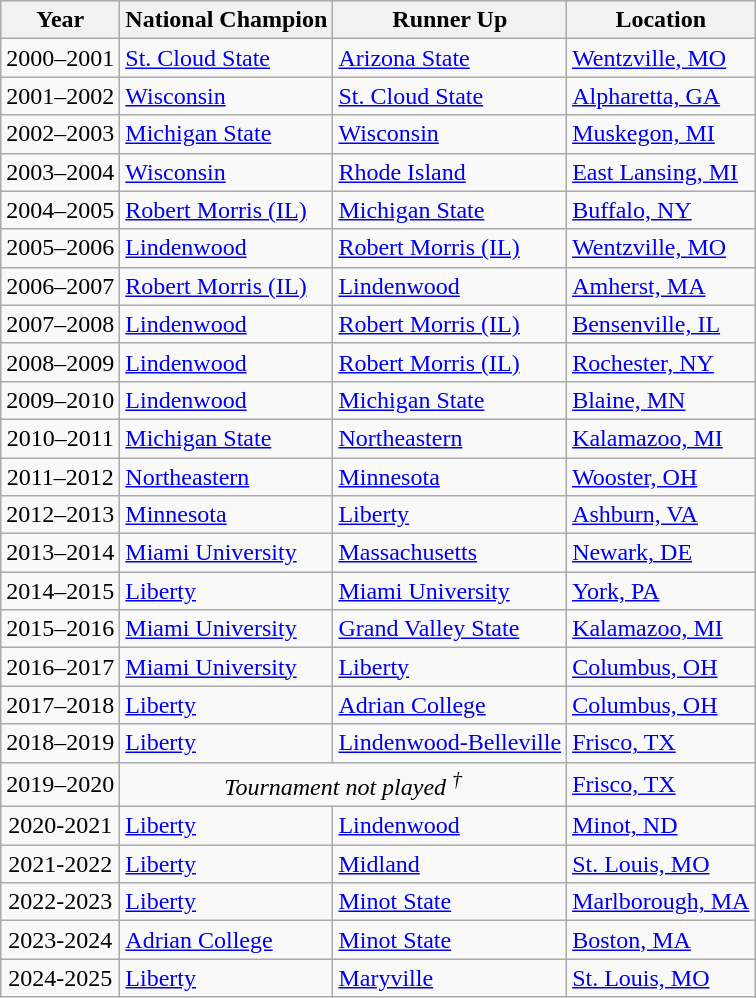<table class="wikitable">
<tr>
<th>Year</th>
<th>National Champion</th>
<th>Runner Up</th>
<th>Location</th>
</tr>
<tr>
<td align=center>2000–2001</td>
<td><a href='#'>St. Cloud State</a></td>
<td><a href='#'>Arizona State</a></td>
<td><a href='#'>Wentzville, MO</a></td>
</tr>
<tr>
<td align=center>2001–2002</td>
<td><a href='#'>Wisconsin</a></td>
<td><a href='#'>St. Cloud State</a></td>
<td><a href='#'>Alpharetta, GA</a></td>
</tr>
<tr>
<td align=center>2002–2003</td>
<td><a href='#'>Michigan State</a></td>
<td><a href='#'>Wisconsin</a></td>
<td><a href='#'>Muskegon, MI</a></td>
</tr>
<tr>
<td align=center>2003–2004</td>
<td><a href='#'>Wisconsin</a></td>
<td><a href='#'>Rhode Island</a></td>
<td><a href='#'>East Lansing, MI</a></td>
</tr>
<tr>
<td align=center>2004–2005</td>
<td><a href='#'>Robert Morris (IL)</a></td>
<td><a href='#'>Michigan State</a></td>
<td><a href='#'>Buffalo, NY</a></td>
</tr>
<tr>
<td align=center>2005–2006</td>
<td><a href='#'>Lindenwood</a></td>
<td><a href='#'>Robert Morris (IL)</a></td>
<td><a href='#'>Wentzville, MO</a></td>
</tr>
<tr>
<td align=center>2006–2007</td>
<td><a href='#'>Robert Morris (IL)</a></td>
<td><a href='#'>Lindenwood</a></td>
<td><a href='#'>Amherst, MA</a></td>
</tr>
<tr>
<td align=center>2007–2008</td>
<td><a href='#'>Lindenwood</a></td>
<td><a href='#'>Robert Morris (IL)</a></td>
<td><a href='#'>Bensenville, IL</a></td>
</tr>
<tr>
<td align=center>2008–2009</td>
<td><a href='#'>Lindenwood</a></td>
<td><a href='#'>Robert Morris (IL)</a></td>
<td><a href='#'>Rochester, NY</a></td>
</tr>
<tr>
<td align=center>2009–2010</td>
<td><a href='#'>Lindenwood</a></td>
<td><a href='#'>Michigan State</a></td>
<td><a href='#'>Blaine, MN</a></td>
</tr>
<tr>
<td align=center>2010–2011</td>
<td><a href='#'>Michigan State</a></td>
<td><a href='#'>Northeastern</a></td>
<td><a href='#'>Kalamazoo, MI</a></td>
</tr>
<tr>
<td align=center>2011–2012</td>
<td><a href='#'>Northeastern</a></td>
<td><a href='#'>Minnesota</a></td>
<td><a href='#'>Wooster, OH</a></td>
</tr>
<tr>
<td align=center>2012–2013</td>
<td><a href='#'>Minnesota</a></td>
<td><a href='#'>Liberty</a></td>
<td><a href='#'>Ashburn, VA</a></td>
</tr>
<tr>
<td align=center>2013–2014</td>
<td><a href='#'>Miami University</a></td>
<td><a href='#'>Massachusetts</a></td>
<td><a href='#'>Newark, DE</a></td>
</tr>
<tr>
<td align=center>2014–2015</td>
<td><a href='#'>Liberty</a></td>
<td><a href='#'>Miami University</a></td>
<td><a href='#'>York, PA</a></td>
</tr>
<tr>
<td align=center>2015–2016</td>
<td><a href='#'>Miami University</a></td>
<td><a href='#'>Grand Valley State</a></td>
<td><a href='#'>Kalamazoo, MI</a></td>
</tr>
<tr>
<td align=center>2016–2017</td>
<td><a href='#'>Miami University</a></td>
<td><a href='#'>Liberty</a></td>
<td><a href='#'>Columbus, OH</a></td>
</tr>
<tr>
<td align=center>2017–2018</td>
<td><a href='#'>Liberty</a></td>
<td><a href='#'>Adrian College</a></td>
<td><a href='#'>Columbus, OH</a></td>
</tr>
<tr>
<td align=center>2018–2019</td>
<td><a href='#'>Liberty</a></td>
<td><a href='#'>Lindenwood-Belleville</a></td>
<td><a href='#'>Frisco, TX</a></td>
</tr>
<tr>
<td align=center>2019–2020</td>
<td colspan="2" align=center><em>Tournament not played <sup>†</sup></em></td>
<td><a href='#'>Frisco, TX</a></td>
</tr>
<tr>
<td align=center>2020-2021</td>
<td><a href='#'>Liberty</a></td>
<td><a href='#'>Lindenwood</a></td>
<td><a href='#'>Minot, ND</a></td>
</tr>
<tr>
<td align=center>2021-2022</td>
<td><a href='#'>Liberty</a></td>
<td><a href='#'>Midland</a></td>
<td><a href='#'>St. Louis, MO</a></td>
</tr>
<tr>
<td align=center>2022-2023</td>
<td><a href='#'>Liberty</a></td>
<td><a href='#'>Minot State</a></td>
<td><a href='#'>Marlborough, MA</a></td>
</tr>
<tr>
<td align=center>2023-2024</td>
<td><a href='#'>Adrian College</a></td>
<td><a href='#'>Minot State</a></td>
<td><a href='#'>Boston, MA</a></td>
</tr>
<tr>
<td align=center>2024-2025</td>
<td><a href='#'>Liberty</a></td>
<td><a href='#'>Maryville</a></td>
<td><a href='#'>St. Louis, MO</a></td>
</tr>
</table>
